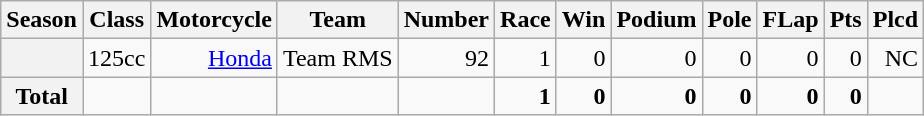<table class="wikitable">
<tr>
<th>Season</th>
<th>Class</th>
<th>Motorcycle</th>
<th>Team</th>
<th>Number</th>
<th>Race</th>
<th>Win</th>
<th>Podium</th>
<th>Pole</th>
<th>FLap</th>
<th>Pts</th>
<th>Plcd</th>
</tr>
<tr align="right">
<th></th>
<td>125cc</td>
<td><a href='#'>Honda</a></td>
<td>Team RMS</td>
<td>92</td>
<td>1</td>
<td>0</td>
<td>0</td>
<td>0</td>
<td>0</td>
<td>0</td>
<td>NC</td>
</tr>
<tr align="right">
<th>Total</th>
<td></td>
<td></td>
<td></td>
<td></td>
<td><strong>1</strong></td>
<td><strong>0</strong></td>
<td><strong>0</strong></td>
<td><strong>0</strong></td>
<td><strong>0</strong></td>
<td><strong>0</strong></td>
<td></td>
</tr>
</table>
